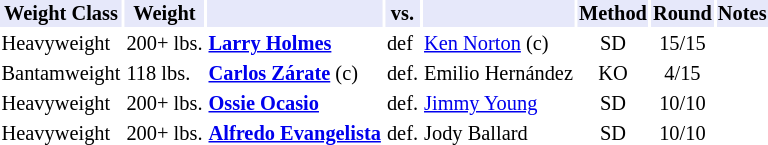<table class="toccolours" style="font-size: 85%;">
<tr>
<th style="background:#e6e8fa; color:#000; text-align:center;">Weight Class</th>
<th style="background:#e6e8fa; color:#000; text-align:center;">Weight</th>
<th style="background:#e6e8fa; color:#000; text-align:center;"></th>
<th style="background:#e6e8fa; color:#000; text-align:center;">vs.</th>
<th style="background:#e6e8fa; color:#000; text-align:center;"></th>
<th style="background:#e6e8fa; color:#000; text-align:center;">Method</th>
<th style="background:#e6e8fa; color:#000; text-align:center;">Round</th>
<th style="background:#e6e8fa; color:#000; text-align:center;">Notes</th>
</tr>
<tr>
<td>Heavyweight</td>
<td>200+ lbs.</td>
<td><strong><a href='#'>Larry Holmes</a></strong></td>
<td>def</td>
<td><a href='#'>Ken Norton</a> (c)</td>
<td align=center>SD</td>
<td align=center>15/15</td>
<td></td>
</tr>
<tr>
<td>Bantamweight</td>
<td>118 lbs.</td>
<td><strong><a href='#'>Carlos Zárate</a></strong> (c)</td>
<td>def.</td>
<td>Emilio Hernández</td>
<td align=center>KO</td>
<td align=center>4/15</td>
<td></td>
</tr>
<tr>
<td>Heavyweight</td>
<td>200+ lbs.</td>
<td><strong><a href='#'>Ossie Ocasio</a></strong></td>
<td>def.</td>
<td><a href='#'>Jimmy Young</a></td>
<td align=center>SD</td>
<td align=center>10/10</td>
</tr>
<tr>
<td>Heavyweight</td>
<td>200+ lbs.</td>
<td><strong><a href='#'>Alfredo Evangelista</a></strong></td>
<td>def.</td>
<td>Jody Ballard</td>
<td align=center>SD</td>
<td align=center>10/10</td>
</tr>
</table>
